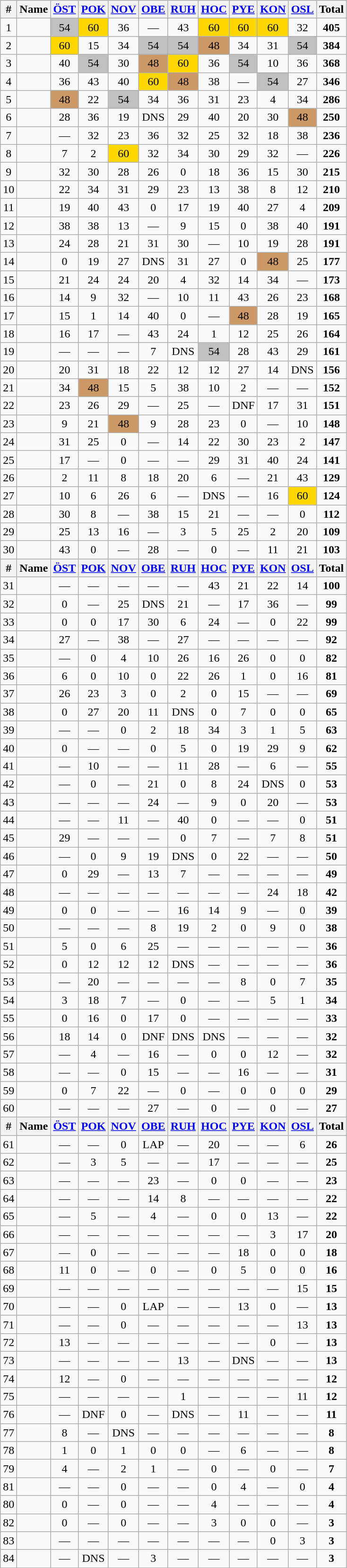<table class="wikitable sortable" style="text-align:center;">
<tr>
<th>#</th>
<th>Name</th>
<th><a href='#'>ÖST</a></th>
<th><a href='#'>POK</a></th>
<th><a href='#'>NOV</a></th>
<th><a href='#'>OBE</a></th>
<th><a href='#'>RUH</a></th>
<th><a href='#'>HOC</a></th>
<th><a href='#'>PYE</a></th>
<th><a href='#'>KON</a></th>
<th><a href='#'>OSL</a></th>
<th><strong>Total</strong> </th>
</tr>
<tr>
<td>1</td>
<td align="left"></td>
<td bgcolor="silver">54</td>
<td bgcolor="gold">60</td>
<td>36</td>
<td>—</td>
<td>43</td>
<td bgcolor="gold">60</td>
<td bgcolor="gold">60</td>
<td bgcolor="gold">60</td>
<td>32</td>
<td><strong>405</strong></td>
</tr>
<tr>
<td>2</td>
<td align="left"></td>
<td bgcolor="gold">60</td>
<td>15</td>
<td>34</td>
<td bgcolor="silver">54</td>
<td bgcolor="silver">54</td>
<td bgcolor="CC9966">48</td>
<td>34</td>
<td>31</td>
<td bgcolor="silver">54</td>
<td><strong>384</strong></td>
</tr>
<tr>
<td>3</td>
<td align="left"></td>
<td>40</td>
<td bgcolor="silver">54</td>
<td>30</td>
<td bgcolor="CC9966">48</td>
<td bgcolor="gold">60</td>
<td>36</td>
<td bgcolor="silver">54</td>
<td>10</td>
<td>36</td>
<td><strong>368</strong></td>
</tr>
<tr>
<td>4</td>
<td align="left"></td>
<td>36</td>
<td>43</td>
<td>40</td>
<td bgcolor="gold">60</td>
<td bgcolor="CC9966">48</td>
<td>38</td>
<td>—</td>
<td bgcolor="silver">54</td>
<td>27</td>
<td><strong>346</strong></td>
</tr>
<tr>
<td>5</td>
<td align="left"></td>
<td bgcolor="CC9966">48</td>
<td>22</td>
<td bgcolor="silver">54</td>
<td>34</td>
<td>36</td>
<td>31</td>
<td>23</td>
<td>4</td>
<td>34</td>
<td><strong>286</strong></td>
</tr>
<tr>
<td>6</td>
<td align="left"></td>
<td>28</td>
<td>36</td>
<td>19</td>
<td>DNS</td>
<td>29</td>
<td>40</td>
<td>20</td>
<td>30</td>
<td bgcolor="CC9966">48</td>
<td><strong>250</strong></td>
</tr>
<tr>
<td>7</td>
<td align="left"></td>
<td>—</td>
<td>32</td>
<td>23</td>
<td>36</td>
<td>32</td>
<td>25</td>
<td>32</td>
<td>18</td>
<td>38</td>
<td><strong>236</strong></td>
</tr>
<tr>
<td>8</td>
<td align="left"></td>
<td>7</td>
<td>2</td>
<td bgcolor="gold">60</td>
<td>32</td>
<td>34</td>
<td>30</td>
<td>29</td>
<td>32</td>
<td>—</td>
<td><strong>226</strong></td>
</tr>
<tr>
<td>9</td>
<td align="left"></td>
<td>32</td>
<td>30</td>
<td>28</td>
<td>26</td>
<td>0</td>
<td>18</td>
<td>36</td>
<td>15</td>
<td>30</td>
<td><strong>215</strong></td>
</tr>
<tr>
<td>10</td>
<td align="left"></td>
<td>22</td>
<td>34</td>
<td>31</td>
<td>29</td>
<td>23</td>
<td>13</td>
<td>38</td>
<td>8</td>
<td>12</td>
<td><strong>210</strong></td>
</tr>
<tr>
<td>11</td>
<td align="left"></td>
<td>19</td>
<td>40</td>
<td>43</td>
<td>0</td>
<td>17</td>
<td>19</td>
<td>40</td>
<td>27</td>
<td>4</td>
<td><strong>209</strong></td>
</tr>
<tr>
<td>12</td>
<td align="left"></td>
<td>38</td>
<td>38</td>
<td>13</td>
<td>—</td>
<td>9</td>
<td>15</td>
<td>0</td>
<td>38</td>
<td>40</td>
<td><strong>191</strong></td>
</tr>
<tr>
<td>13</td>
<td align="left"></td>
<td>24</td>
<td>28</td>
<td>21</td>
<td>31</td>
<td>30</td>
<td>—</td>
<td>10</td>
<td>19</td>
<td>28</td>
<td><strong>191</strong></td>
</tr>
<tr>
<td>14</td>
<td align="left"></td>
<td>0</td>
<td>19</td>
<td>27</td>
<td>DNS</td>
<td>31</td>
<td>27</td>
<td>0</td>
<td bgcolor="CC9966">48</td>
<td>25</td>
<td><strong>177</strong></td>
</tr>
<tr>
<td>15</td>
<td align="left"></td>
<td>21</td>
<td>24</td>
<td>24</td>
<td>20</td>
<td>4</td>
<td>32</td>
<td>14</td>
<td>34</td>
<td>—</td>
<td><strong>173</strong></td>
</tr>
<tr>
<td>16</td>
<td align="left"></td>
<td>14</td>
<td>9</td>
<td>32</td>
<td>—</td>
<td>10</td>
<td>11</td>
<td>43</td>
<td>26</td>
<td>23</td>
<td><strong>168</strong></td>
</tr>
<tr>
<td>17</td>
<td align="left"></td>
<td>15</td>
<td>1</td>
<td>14</td>
<td>40</td>
<td>0</td>
<td>—</td>
<td bgcolor="CC9966">48</td>
<td>28</td>
<td>19</td>
<td><strong>165</strong></td>
</tr>
<tr>
<td>18</td>
<td align="left"></td>
<td>16</td>
<td>17</td>
<td>—</td>
<td>43</td>
<td>24</td>
<td>1</td>
<td>12</td>
<td>25</td>
<td>26</td>
<td><strong>164</strong></td>
</tr>
<tr>
<td>19</td>
<td align="left"></td>
<td>—</td>
<td>—</td>
<td>—</td>
<td>7</td>
<td>DNS</td>
<td bgcolor="silver">54</td>
<td>28</td>
<td>43</td>
<td>29</td>
<td><strong>161</strong></td>
</tr>
<tr>
<td>20</td>
<td align="left"></td>
<td>20</td>
<td>31</td>
<td>18</td>
<td>22</td>
<td>12</td>
<td>12</td>
<td>27</td>
<td>14</td>
<td>DNS</td>
<td><strong>156</strong></td>
</tr>
<tr>
<td>21</td>
<td align="left"></td>
<td>34</td>
<td bgcolor="CC9966">48</td>
<td>15</td>
<td>5</td>
<td>38</td>
<td>10</td>
<td>2</td>
<td>—</td>
<td>—</td>
<td><strong>152</strong></td>
</tr>
<tr>
<td>22</td>
<td align="left"></td>
<td>23</td>
<td>26</td>
<td>29</td>
<td>—</td>
<td>25</td>
<td>—</td>
<td>DNF</td>
<td>17</td>
<td>31</td>
<td><strong>151</strong></td>
</tr>
<tr>
<td>23</td>
<td align="left"></td>
<td>9</td>
<td>21</td>
<td bgcolor="CC9966">48</td>
<td>9</td>
<td>28</td>
<td>23</td>
<td>0</td>
<td>—</td>
<td>10</td>
<td><strong>148</strong></td>
</tr>
<tr>
<td>24</td>
<td align="left"></td>
<td>31</td>
<td>25</td>
<td>0</td>
<td>—</td>
<td>14</td>
<td>22</td>
<td>30</td>
<td>23</td>
<td>2</td>
<td><strong>147</strong></td>
</tr>
<tr>
<td>25</td>
<td align="left"></td>
<td>17</td>
<td>—</td>
<td>0</td>
<td>—</td>
<td>—</td>
<td>29</td>
<td>31</td>
<td>40</td>
<td>24</td>
<td><strong>141</strong></td>
</tr>
<tr>
<td>26</td>
<td align="left"></td>
<td>2</td>
<td>11</td>
<td>8</td>
<td>18</td>
<td>20</td>
<td>6</td>
<td>—</td>
<td>21</td>
<td>43</td>
<td><strong>129</strong></td>
</tr>
<tr>
<td>27</td>
<td align="left"></td>
<td>10</td>
<td>6</td>
<td>26</td>
<td>6</td>
<td>—</td>
<td>DNS</td>
<td>—</td>
<td>16</td>
<td bgcolor="gold">60</td>
<td><strong>124</strong></td>
</tr>
<tr>
<td>28</td>
<td align="left"></td>
<td>30</td>
<td>8</td>
<td>—</td>
<td>38</td>
<td>15</td>
<td>21</td>
<td>—</td>
<td>—</td>
<td>0</td>
<td><strong>112</strong></td>
</tr>
<tr>
<td>29</td>
<td align="left"></td>
<td>25</td>
<td>13</td>
<td>16</td>
<td>—</td>
<td>3</td>
<td>5</td>
<td>25</td>
<td>2</td>
<td>20</td>
<td><strong>109</strong></td>
</tr>
<tr>
<td>30</td>
<td align="left"></td>
<td>43</td>
<td>0</td>
<td>—</td>
<td>28</td>
<td>—</td>
<td>0</td>
<td>—</td>
<td>11</td>
<td>21</td>
<td><strong>103</strong></td>
</tr>
<tr>
<th>#</th>
<th>Name</th>
<th><a href='#'>ÖST</a></th>
<th><a href='#'>POK</a></th>
<th><a href='#'>NOV</a></th>
<th><a href='#'>OBE</a></th>
<th><a href='#'>RUH</a></th>
<th><a href='#'>HOC</a></th>
<th><a href='#'>PYE</a></th>
<th><a href='#'>KON</a></th>
<th><a href='#'>OSL</a></th>
<th><strong>Total</strong></th>
</tr>
<tr>
<td>31</td>
<td align="left"></td>
<td>—</td>
<td>—</td>
<td>—</td>
<td>—</td>
<td>—</td>
<td>43</td>
<td>21</td>
<td>22</td>
<td>14</td>
<td><strong>100</strong></td>
</tr>
<tr>
<td>32</td>
<td align="left"></td>
<td>0</td>
<td>—</td>
<td>25</td>
<td>DNS</td>
<td>21</td>
<td>—</td>
<td>17</td>
<td>36</td>
<td>—</td>
<td><strong>99</strong></td>
</tr>
<tr>
<td>33</td>
<td align="left"></td>
<td>0</td>
<td>0</td>
<td>17</td>
<td>30</td>
<td>6</td>
<td>24</td>
<td>—</td>
<td>0</td>
<td>22</td>
<td><strong>99</strong></td>
</tr>
<tr>
<td>34</td>
<td align="left"></td>
<td>27</td>
<td>—</td>
<td>38</td>
<td>—</td>
<td>27</td>
<td>—</td>
<td>—</td>
<td>—</td>
<td>—</td>
<td><strong>92</strong></td>
</tr>
<tr>
<td>35</td>
<td align="left"></td>
<td>—</td>
<td>0</td>
<td>4</td>
<td>10</td>
<td>26</td>
<td>16</td>
<td>26</td>
<td>0</td>
<td>0</td>
<td><strong>82</strong></td>
</tr>
<tr>
<td>36</td>
<td align="left"></td>
<td>6</td>
<td>0</td>
<td>10</td>
<td>0</td>
<td>22</td>
<td>26</td>
<td>1</td>
<td>0</td>
<td>16</td>
<td><strong>81</strong></td>
</tr>
<tr>
<td>37</td>
<td align="left"></td>
<td>26</td>
<td>23</td>
<td>3</td>
<td>0</td>
<td>2</td>
<td>0</td>
<td>15</td>
<td>—</td>
<td>—</td>
<td><strong>69</strong></td>
</tr>
<tr>
<td>38</td>
<td align="left"></td>
<td>0</td>
<td>27</td>
<td>20</td>
<td>11</td>
<td>DNS</td>
<td>0</td>
<td>7</td>
<td>0</td>
<td>0</td>
<td><strong>65</strong></td>
</tr>
<tr>
<td>39</td>
<td align="left"></td>
<td>—</td>
<td>—</td>
<td>0</td>
<td>2</td>
<td>18</td>
<td>34</td>
<td>3</td>
<td>1</td>
<td>5</td>
<td><strong>63</strong></td>
</tr>
<tr>
<td>40</td>
<td align="left"></td>
<td>0</td>
<td>—</td>
<td>—</td>
<td>0</td>
<td>5</td>
<td>0</td>
<td>19</td>
<td>29</td>
<td>9</td>
<td><strong>62</strong></td>
</tr>
<tr>
<td>41</td>
<td align="left"></td>
<td>—</td>
<td>10</td>
<td>—</td>
<td>—</td>
<td>11</td>
<td>28</td>
<td>—</td>
<td>6</td>
<td>—</td>
<td><strong>55</strong></td>
</tr>
<tr>
<td>42</td>
<td align="left"></td>
<td>—</td>
<td>0</td>
<td>—</td>
<td>21</td>
<td>0</td>
<td>8</td>
<td>24</td>
<td>DNS</td>
<td>0</td>
<td><strong>53</strong></td>
</tr>
<tr>
<td>43</td>
<td align="left"></td>
<td>—</td>
<td>—</td>
<td>—</td>
<td>24</td>
<td>—</td>
<td>9</td>
<td>0</td>
<td>20</td>
<td>—</td>
<td><strong>53</strong></td>
</tr>
<tr>
<td>44</td>
<td align="left"></td>
<td>—</td>
<td>—</td>
<td>11</td>
<td>—</td>
<td>40</td>
<td>0</td>
<td>—</td>
<td>—</td>
<td>0</td>
<td><strong>51</strong></td>
</tr>
<tr>
<td>45</td>
<td align="left"></td>
<td>29</td>
<td>—</td>
<td>—</td>
<td>—</td>
<td>0</td>
<td>7</td>
<td>—</td>
<td>7</td>
<td>8</td>
<td><strong>51</strong></td>
</tr>
<tr>
<td>46</td>
<td align="left"></td>
<td>—</td>
<td>0</td>
<td>9</td>
<td>19</td>
<td>DNS</td>
<td>0</td>
<td>22</td>
<td>—</td>
<td>—</td>
<td><strong>50</strong></td>
</tr>
<tr>
<td>47</td>
<td align="left"></td>
<td>0</td>
<td>29</td>
<td>—</td>
<td>13</td>
<td>7</td>
<td>—</td>
<td>—</td>
<td>—</td>
<td>—</td>
<td><strong>49</strong></td>
</tr>
<tr>
<td>48</td>
<td align="left"></td>
<td>—</td>
<td>—</td>
<td>—</td>
<td>—</td>
<td>—</td>
<td>—</td>
<td>—</td>
<td>24</td>
<td>18</td>
<td><strong>42</strong></td>
</tr>
<tr>
<td>49</td>
<td align="left"></td>
<td>0</td>
<td>0</td>
<td>—</td>
<td>—</td>
<td>16</td>
<td>14</td>
<td>9</td>
<td>—</td>
<td>0</td>
<td><strong>39</strong></td>
</tr>
<tr>
<td>50</td>
<td align="left"></td>
<td>—</td>
<td>—</td>
<td>—</td>
<td>8</td>
<td>19</td>
<td>2</td>
<td>0</td>
<td>9</td>
<td>0</td>
<td><strong>38</strong></td>
</tr>
<tr>
<td>51</td>
<td align="left"></td>
<td>5</td>
<td>0</td>
<td>6</td>
<td>25</td>
<td>—</td>
<td>—</td>
<td>—</td>
<td>—</td>
<td>—</td>
<td><strong>36</strong></td>
</tr>
<tr>
<td>52</td>
<td align="left"></td>
<td>0</td>
<td>12</td>
<td>12</td>
<td>12</td>
<td>DNS</td>
<td>—</td>
<td>—</td>
<td>—</td>
<td>—</td>
<td><strong>36</strong></td>
</tr>
<tr>
<td>53</td>
<td align="left"></td>
<td>—</td>
<td>20</td>
<td>—</td>
<td>—</td>
<td>—</td>
<td>—</td>
<td>8</td>
<td>0</td>
<td>7</td>
<td><strong>35</strong></td>
</tr>
<tr>
<td>54</td>
<td align="left"></td>
<td>3</td>
<td>18</td>
<td>7</td>
<td>—</td>
<td>0</td>
<td>—</td>
<td>—</td>
<td>5</td>
<td>1</td>
<td><strong>34</strong></td>
</tr>
<tr>
<td>55</td>
<td align="left"></td>
<td>0</td>
<td>16</td>
<td>0</td>
<td>17</td>
<td>0</td>
<td>—</td>
<td>—</td>
<td>—</td>
<td>—</td>
<td><strong>33</strong></td>
</tr>
<tr>
<td>56</td>
<td align="left"></td>
<td>18</td>
<td>14</td>
<td>0</td>
<td>DNF</td>
<td>DNS</td>
<td>DNS</td>
<td>—</td>
<td>—</td>
<td>—</td>
<td><strong>32</strong></td>
</tr>
<tr>
<td>57</td>
<td align="left"></td>
<td>—</td>
<td>4</td>
<td>—</td>
<td>16</td>
<td>—</td>
<td>0</td>
<td>0</td>
<td>12</td>
<td>—</td>
<td><strong>32</strong></td>
</tr>
<tr>
<td>58</td>
<td align="left"></td>
<td>—</td>
<td>—</td>
<td>0</td>
<td>15</td>
<td>—</td>
<td>—</td>
<td>16</td>
<td>—</td>
<td>—</td>
<td><strong>31</strong></td>
</tr>
<tr>
<td>59</td>
<td align="left"></td>
<td>0</td>
<td>7</td>
<td>22</td>
<td>—</td>
<td>0</td>
<td>—</td>
<td>0</td>
<td>0</td>
<td>0</td>
<td><strong>29</strong></td>
</tr>
<tr>
<td>60</td>
<td align="left"></td>
<td>—</td>
<td>—</td>
<td>—</td>
<td>27</td>
<td>—</td>
<td>0</td>
<td>—</td>
<td>0</td>
<td>—</td>
<td><strong>27</strong></td>
</tr>
<tr>
<th>#</th>
<th>Name</th>
<th><a href='#'>ÖST</a></th>
<th><a href='#'>POK</a></th>
<th><a href='#'>NOV</a></th>
<th><a href='#'>OBE</a></th>
<th><a href='#'>RUH</a></th>
<th><a href='#'>HOC</a></th>
<th><a href='#'>PYE</a></th>
<th><a href='#'>KON</a></th>
<th><a href='#'>OSL</a></th>
<th><strong>Total</strong></th>
</tr>
<tr>
<td>61</td>
<td align="left"></td>
<td>—</td>
<td>—</td>
<td>0</td>
<td>LAP</td>
<td>—</td>
<td>20</td>
<td>—</td>
<td>—</td>
<td>6</td>
<td><strong>26</strong></td>
</tr>
<tr>
<td>62</td>
<td align="left"></td>
<td>—</td>
<td>3</td>
<td>5</td>
<td>—</td>
<td>—</td>
<td>17</td>
<td>—</td>
<td>—</td>
<td>—</td>
<td><strong>25</strong></td>
</tr>
<tr>
<td>63</td>
<td align="left"></td>
<td>—</td>
<td>—</td>
<td>—</td>
<td>23</td>
<td>—</td>
<td>0</td>
<td>0</td>
<td>—</td>
<td>—</td>
<td><strong>23</strong></td>
</tr>
<tr>
<td>64</td>
<td align="left"></td>
<td>—</td>
<td>—</td>
<td>—</td>
<td>14</td>
<td>8</td>
<td>—</td>
<td>—</td>
<td>—</td>
<td>—</td>
<td><strong>22</strong></td>
</tr>
<tr>
<td>65</td>
<td align="left"></td>
<td>—</td>
<td>5</td>
<td>—</td>
<td>4</td>
<td>—</td>
<td>0</td>
<td>0</td>
<td>13</td>
<td>—</td>
<td><strong>22</strong></td>
</tr>
<tr>
<td>66</td>
<td align="left"></td>
<td>—</td>
<td>—</td>
<td>—</td>
<td>—</td>
<td>—</td>
<td>—</td>
<td>—</td>
<td>3</td>
<td>17</td>
<td><strong>20</strong></td>
</tr>
<tr>
<td>67</td>
<td align="left"></td>
<td>—</td>
<td>0</td>
<td>—</td>
<td>—</td>
<td>—</td>
<td>—</td>
<td>18</td>
<td>0</td>
<td>0</td>
<td><strong>18</strong></td>
</tr>
<tr>
<td>68</td>
<td align="left"></td>
<td>11</td>
<td>0</td>
<td>—</td>
<td>0</td>
<td>—</td>
<td>0</td>
<td>5</td>
<td>0</td>
<td>0</td>
<td><strong>16</strong></td>
</tr>
<tr>
<td>69</td>
<td align="left"></td>
<td>—</td>
<td>—</td>
<td>—</td>
<td>—</td>
<td>—</td>
<td>—</td>
<td>—</td>
<td>—</td>
<td>15</td>
<td><strong>15</strong></td>
</tr>
<tr>
<td>70</td>
<td align="left"></td>
<td>—</td>
<td>—</td>
<td>0</td>
<td>LAP</td>
<td>—</td>
<td>—</td>
<td>13</td>
<td>0</td>
<td>—</td>
<td><strong>13</strong></td>
</tr>
<tr>
<td>71</td>
<td align="left"></td>
<td>—</td>
<td>—</td>
<td>0</td>
<td>—</td>
<td>—</td>
<td>—</td>
<td>—</td>
<td>—</td>
<td>13</td>
<td><strong>13</strong></td>
</tr>
<tr>
<td>72</td>
<td align="left"></td>
<td>13</td>
<td>—</td>
<td>—</td>
<td>—</td>
<td>—</td>
<td>—</td>
<td>—</td>
<td>0</td>
<td>—</td>
<td><strong>13</strong></td>
</tr>
<tr>
<td>73</td>
<td align="left"></td>
<td>—</td>
<td>—</td>
<td>—</td>
<td>—</td>
<td>13</td>
<td>—</td>
<td>DNS</td>
<td>—</td>
<td>—</td>
<td><strong>13</strong></td>
</tr>
<tr>
<td>74</td>
<td align="left"></td>
<td>12</td>
<td>—</td>
<td>0</td>
<td>—</td>
<td>—</td>
<td>—</td>
<td>—</td>
<td>—</td>
<td>—</td>
<td><strong>12</strong></td>
</tr>
<tr>
<td>75</td>
<td align="left"></td>
<td>—</td>
<td>—</td>
<td>—</td>
<td>—</td>
<td>1</td>
<td>—</td>
<td>—</td>
<td>—</td>
<td>11</td>
<td><strong>12</strong></td>
</tr>
<tr>
<td>76</td>
<td align="left"></td>
<td>—</td>
<td>DNF</td>
<td>0</td>
<td>—</td>
<td>DNS</td>
<td>—</td>
<td>11</td>
<td>—</td>
<td>—</td>
<td><strong>11</strong></td>
</tr>
<tr>
<td>77</td>
<td align="left"></td>
<td>8</td>
<td>—</td>
<td>DNS</td>
<td>—</td>
<td>—</td>
<td>—</td>
<td>—</td>
<td>—</td>
<td>—</td>
<td><strong>8</strong></td>
</tr>
<tr>
<td>78</td>
<td align="left"></td>
<td>1</td>
<td>0</td>
<td>1</td>
<td>0</td>
<td>0</td>
<td>—</td>
<td>6</td>
<td>—</td>
<td>—</td>
<td><strong>8</strong></td>
</tr>
<tr>
<td>79</td>
<td align="left"></td>
<td>4</td>
<td>—</td>
<td>2</td>
<td>1</td>
<td>—</td>
<td>0</td>
<td>—</td>
<td>0</td>
<td>—</td>
<td><strong>7</strong></td>
</tr>
<tr>
<td>81</td>
<td align="left"></td>
<td>—</td>
<td>—</td>
<td>0</td>
<td>—</td>
<td>—</td>
<td>0</td>
<td>4</td>
<td>—</td>
<td>0</td>
<td><strong>4</strong></td>
</tr>
<tr>
<td>80</td>
<td align="left"></td>
<td>0</td>
<td>—</td>
<td>0</td>
<td>—</td>
<td>—</td>
<td>4</td>
<td>—</td>
<td>—</td>
<td>—</td>
<td><strong>4</strong></td>
</tr>
<tr>
<td>82</td>
<td align="left"></td>
<td>0</td>
<td>—</td>
<td>0</td>
<td>—</td>
<td>—</td>
<td>3</td>
<td>0</td>
<td>0</td>
<td>—</td>
<td><strong>3</strong></td>
</tr>
<tr>
<td>83</td>
<td align="left"></td>
<td>—</td>
<td>—</td>
<td>—</td>
<td>—</td>
<td>—</td>
<td>—</td>
<td>—</td>
<td>0</td>
<td>3</td>
<td><strong>3</strong></td>
</tr>
<tr>
<td>84</td>
<td align="left"></td>
<td>—</td>
<td>DNS</td>
<td>—</td>
<td>3</td>
<td>—</td>
<td>—</td>
<td>—</td>
<td>—</td>
<td>—</td>
<td><strong>3</strong></td>
</tr>
</table>
